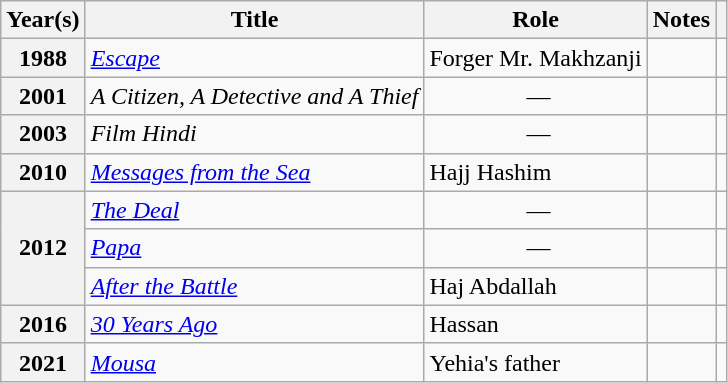<table class="wikitable plainrowheaders sortable"  style=font-size:100%>
<tr>
<th scope="col">Year(s)</th>
<th scope="col">Title</th>
<th scope="col" class="unsortable">Role</th>
<th scope="col" class="unsortable">Notes</th>
<th scope="col" class="unsortable"></th>
</tr>
<tr>
<th scope="row">1988</th>
<td><em><a href='#'>Escape</a></em></td>
<td>Forger Mr. Makhzanji</td>
<td></td>
<td style="text-align:center;"></td>
</tr>
<tr>
<th scope="row">2001</th>
<td><em>A Citizen, A Detective and A Thief</em></td>
<td align="center"> —</td>
<td></td>
<td style="text-align:center;"></td>
</tr>
<tr>
<th scope="row">2003</th>
<td><em>Film Hindi</em></td>
<td align="center"> —</td>
<td></td>
<td style="text-align:center;"></td>
</tr>
<tr>
<th scope="row">2010</th>
<td><em><a href='#'>Messages from the Sea</a></em></td>
<td>Hajj Hashim</td>
<td></td>
<td style="text-align:center;"></td>
</tr>
<tr>
<th scope="row" rowspan="3">2012</th>
<td><em><a href='#'>The Deal</a></em></td>
<td align="center"> —</td>
<td></td>
<td style="text-align:center;"></td>
</tr>
<tr>
<td><em><a href='#'>Papa</a></em></td>
<td align="center"> —</td>
<td></td>
<td style="text-align:center;"></td>
</tr>
<tr>
<td><em><a href='#'>After the Battle</a></em></td>
<td>Haj Abdallah</td>
<td></td>
<td style="text-align:center;"></td>
</tr>
<tr>
<th scope="row">2016</th>
<td><em><a href='#'>30 Years Ago</a></em></td>
<td>Hassan</td>
<td></td>
<td style="text-align:center;"></td>
</tr>
<tr>
<th scope="row">2021</th>
<td><em><a href='#'>Mousa</a></em></td>
<td>Yehia's father</td>
<td></td>
<td style="text-align:center;"></td>
</tr>
</table>
